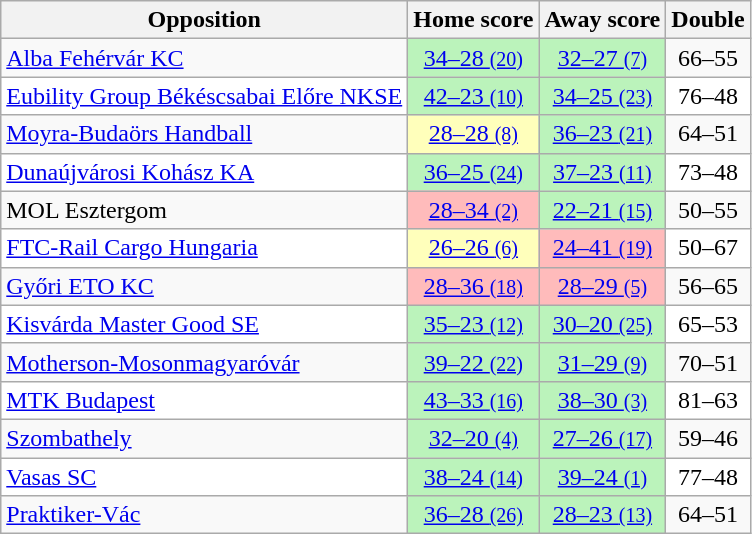<table class="wikitable" style="text-align: center">
<tr>
<th>Opposition</th>
<th>Home score</th>
<th>Away score</th>
<th>Double</th>
</tr>
<tr>
<td align="left"><a href='#'>Alba Fehérvár KC</a></td>
<td bgcolor=BBF3BB><a href='#'>34–28 <small>(20)</small></a></td>
<td bgcolor=BBF3BB><a href='#'>32–27 <small>(7)</small></a></td>
<td>66–55</td>
</tr>
<tr bgcolor="white">
<td align="left"><a href='#'>Eubility Group Békéscsabai Előre NKSE</a></td>
<td bgcolor=BBF3BB><a href='#'>42–23 <small>(10)</small></a></td>
<td bgcolor=BBF3BB><a href='#'>34–25 <small>(23)</small></a></td>
<td>76–48</td>
</tr>
<tr>
<td align="left"><a href='#'>Moyra-Budaörs Handball</a></td>
<td bgcolor=FFFFBB><a href='#'>28–28 <small>(8)</small></a></td>
<td bgcolor=BBF3BB><a href='#'>36–23 <small>(21)</small></a></td>
<td>64–51</td>
</tr>
<tr bgcolor="white">
<td align="left"><a href='#'>Dunaújvárosi Kohász KA</a></td>
<td bgcolor=BBF3BB><a href='#'>36–25 <small>(24)</small></a></td>
<td bgcolor=BBF3BB><a href='#'>37–23 <small>(11)</small></a></td>
<td>73–48</td>
</tr>
<tr>
<td align="left">MOL Esztergom</td>
<td bgcolor=FFBBBB><a href='#'>28–34 <small>(2)</small></a></td>
<td bgcolor=BBF3BB><a href='#'>22–21 <small>(15)</small></a></td>
<td>50–55</td>
</tr>
<tr bgcolor="white">
<td align="left"><a href='#'>FTC-Rail Cargo Hungaria</a></td>
<td bgcolor=FFFFBB><a href='#'>26–26 <small>(6)</small></a></td>
<td bgcolor=FFBBBB><a href='#'>24–41 <small>(19)</small></a></td>
<td>50–67</td>
</tr>
<tr>
<td align="left"><a href='#'>Győri ETO KC</a></td>
<td bgcolor=FFBBBB><a href='#'>28–36 <small>(18)</small></a></td>
<td bgcolor=FFBBBB><a href='#'>28–29 <small>(5)</small></a></td>
<td>56–65</td>
</tr>
<tr bgcolor="white">
<td align="left"><a href='#'>Kisvárda Master Good SE</a></td>
<td bgcolor=BBF3BB><a href='#'>35–23 <small>(12)</small></a></td>
<td bgcolor=BBF3BB><a href='#'>30–20 <small>(25)</small></a></td>
<td>65–53</td>
</tr>
<tr>
<td align="left"><a href='#'>Motherson-Mosonmagyaróvár</a></td>
<td bgcolor=BBF3BB><a href='#'>39–22 <small>(22)</small></a></td>
<td bgcolor=BBF3BB><a href='#'>31–29 <small>(9)</small></a></td>
<td>70–51</td>
</tr>
<tr bgcolor="white">
<td align="left"><a href='#'>MTK Budapest</a></td>
<td bgcolor=BBF3BB><a href='#'>43–33 <small>(16)</small></a></td>
<td bgcolor=BBF3BB><a href='#'>38–30 <small>(3)</small></a></td>
<td>81–63</td>
</tr>
<tr>
<td align="left"><a href='#'>Szombathely</a></td>
<td bgcolor=BBF3BB><a href='#'>32–20 <small>(4)</small></a></td>
<td bgcolor=BBF3BB><a href='#'>27–26 <small>(17)</small></a></td>
<td>59–46</td>
</tr>
<tr bgcolor="white">
<td align="left"><a href='#'>Vasas SC</a></td>
<td bgcolor=BBF3BB><a href='#'>38–24 <small>(14)</small></a></td>
<td bgcolor=BBF3BB><a href='#'>39–24 <small>(1)</small></a></td>
<td>77–48</td>
</tr>
<tr>
<td align="left"><a href='#'>Praktiker-Vác</a></td>
<td bgcolor=BBF3BB><a href='#'>36–28 <small>(26)</small></a></td>
<td bgcolor=BBF3BB><a href='#'>28–23 <small>(13)</small></a></td>
<td>64–51</td>
</tr>
</table>
